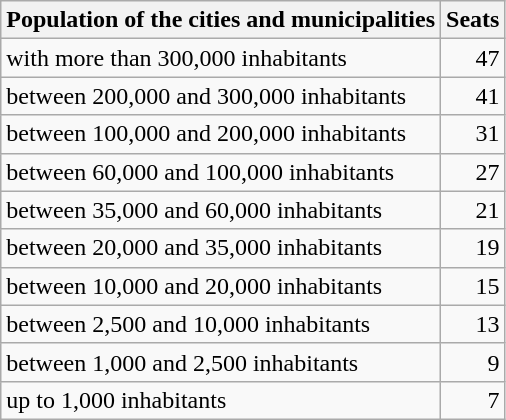<table class="wikitable">
<tr>
<th>Population of the cities and municipalities</th>
<th>Seats</th>
</tr>
<tr>
<td>with more than 300,000 inhabitants</td>
<td align=right>47</td>
</tr>
<tr>
<td>between 200,000 and 300,000 inhabitants</td>
<td align=right>41</td>
</tr>
<tr>
<td>between 100,000 and 200,000 inhabitants</td>
<td align=right>31</td>
</tr>
<tr>
<td>between 60,000 and 100,000 inhabitants</td>
<td align=right>27</td>
</tr>
<tr>
<td>between 35,000 and 60,000 inhabitants</td>
<td align=right>21</td>
</tr>
<tr>
<td>between 20,000 and 35,000 inhabitants</td>
<td align=right>19</td>
</tr>
<tr>
<td>between 10,000 and 20,000 inhabitants</td>
<td align=right>15</td>
</tr>
<tr>
<td>between 2,500 and 10,000 inhabitants</td>
<td align=right>13</td>
</tr>
<tr>
<td>between 1,000 and 2,500 inhabitants</td>
<td align=right>9</td>
</tr>
<tr>
<td>up to 1,000 inhabitants</td>
<td align=right>7</td>
</tr>
</table>
